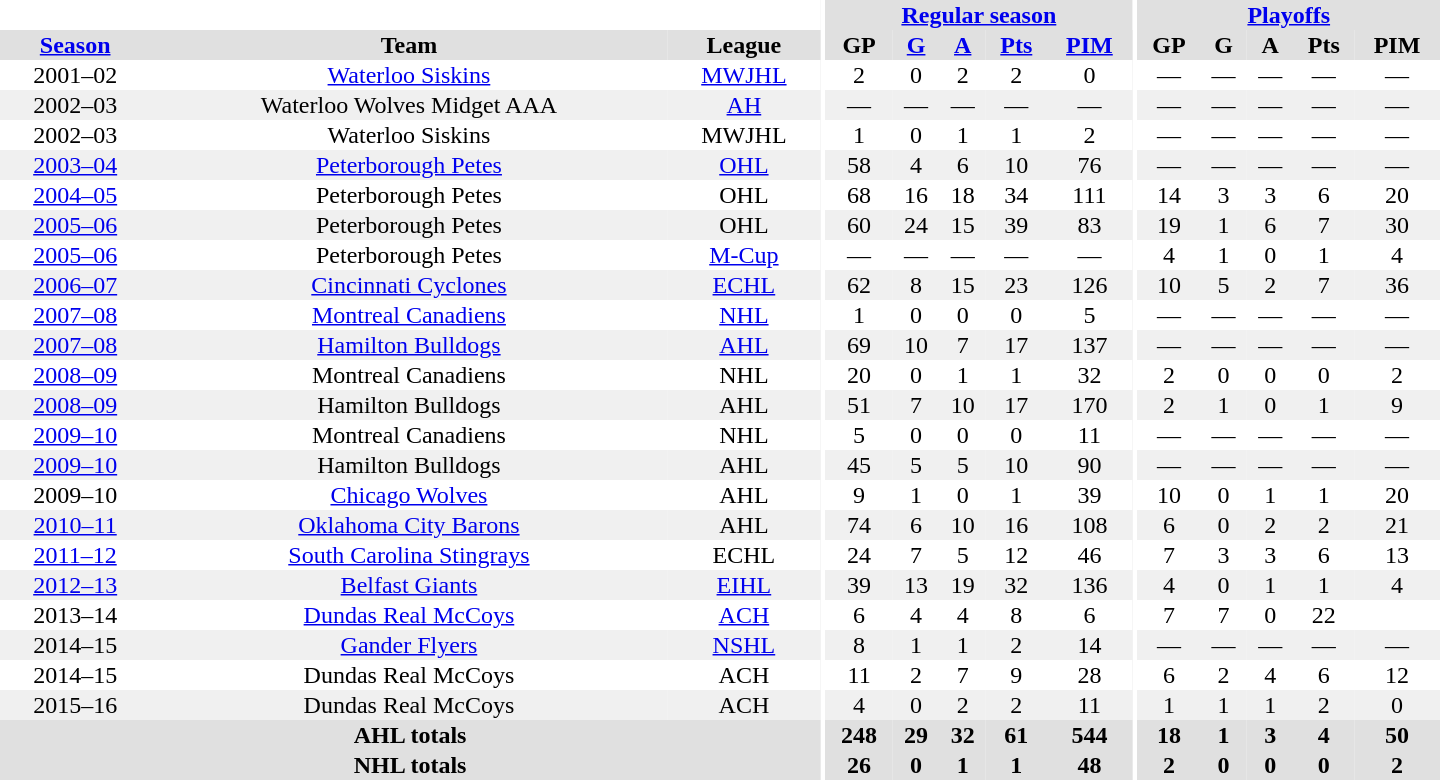<table border="0" cellpadding="1" cellspacing="0" style="text-align:center; width:60em">
<tr bgcolor="#e0e0e0">
<th colspan="3" bgcolor="#ffffff"></th>
<th rowspan="100" bgcolor="#ffffff"></th>
<th colspan="5"><a href='#'>Regular season</a></th>
<th rowspan="100" bgcolor="#ffffff"></th>
<th colspan="5"><a href='#'>Playoffs</a></th>
</tr>
<tr bgcolor="#e0e0e0">
<th><a href='#'>Season</a></th>
<th>Team</th>
<th>League</th>
<th>GP</th>
<th><a href='#'>G</a></th>
<th><a href='#'>A</a></th>
<th><a href='#'>Pts</a></th>
<th><a href='#'>PIM</a></th>
<th>GP</th>
<th>G</th>
<th>A</th>
<th>Pts</th>
<th>PIM</th>
</tr>
<tr>
<td>2001–02</td>
<td><a href='#'>Waterloo Siskins</a></td>
<td><a href='#'>MWJHL</a></td>
<td>2</td>
<td>0</td>
<td>2</td>
<td>2</td>
<td>0</td>
<td>—</td>
<td>—</td>
<td>—</td>
<td>—</td>
<td>—</td>
</tr>
<tr bgcolor="#f0f0f0">
<td>2002–03</td>
<td>Waterloo Wolves Midget AAA</td>
<td><a href='#'>AH</a></td>
<td>—</td>
<td>—</td>
<td>—</td>
<td>—</td>
<td>—</td>
<td>—</td>
<td>—</td>
<td>—</td>
<td>—</td>
<td>—</td>
</tr>
<tr>
<td>2002–03</td>
<td>Waterloo Siskins</td>
<td>MWJHL</td>
<td>1</td>
<td>0</td>
<td>1</td>
<td>1</td>
<td>2</td>
<td>—</td>
<td>—</td>
<td>—</td>
<td>—</td>
<td>—</td>
</tr>
<tr bgcolor="#f0f0f0">
<td><a href='#'>2003–04</a></td>
<td><a href='#'>Peterborough Petes</a></td>
<td><a href='#'>OHL</a></td>
<td>58</td>
<td>4</td>
<td>6</td>
<td>10</td>
<td>76</td>
<td>—</td>
<td>—</td>
<td>—</td>
<td>—</td>
<td>—</td>
</tr>
<tr>
<td><a href='#'>2004–05</a></td>
<td>Peterborough Petes</td>
<td>OHL</td>
<td>68</td>
<td>16</td>
<td>18</td>
<td>34</td>
<td>111</td>
<td>14</td>
<td>3</td>
<td>3</td>
<td>6</td>
<td>20</td>
</tr>
<tr bgcolor="#f0f0f0">
<td><a href='#'>2005–06</a></td>
<td>Peterborough Petes</td>
<td>OHL</td>
<td>60</td>
<td>24</td>
<td>15</td>
<td>39</td>
<td>83</td>
<td>19</td>
<td>1</td>
<td>6</td>
<td>7</td>
<td>30</td>
</tr>
<tr>
<td><a href='#'>2005–06</a></td>
<td>Peterborough Petes</td>
<td><a href='#'>M-Cup</a></td>
<td>—</td>
<td>—</td>
<td>—</td>
<td>—</td>
<td>—</td>
<td>4</td>
<td>1</td>
<td>0</td>
<td>1</td>
<td>4</td>
</tr>
<tr bgcolor="#f0f0f0">
<td><a href='#'>2006–07</a></td>
<td><a href='#'>Cincinnati Cyclones</a></td>
<td><a href='#'>ECHL</a></td>
<td>62</td>
<td>8</td>
<td>15</td>
<td>23</td>
<td>126</td>
<td>10</td>
<td>5</td>
<td>2</td>
<td>7</td>
<td>36</td>
</tr>
<tr>
<td><a href='#'>2007–08</a></td>
<td><a href='#'>Montreal Canadiens</a></td>
<td><a href='#'>NHL</a></td>
<td>1</td>
<td>0</td>
<td>0</td>
<td>0</td>
<td>5</td>
<td>—</td>
<td>—</td>
<td>—</td>
<td>—</td>
<td>—</td>
</tr>
<tr bgcolor="#f0f0f0">
<td><a href='#'>2007–08</a></td>
<td><a href='#'>Hamilton Bulldogs</a></td>
<td><a href='#'>AHL</a></td>
<td>69</td>
<td>10</td>
<td>7</td>
<td>17</td>
<td>137</td>
<td>—</td>
<td>—</td>
<td>—</td>
<td>—</td>
<td>—</td>
</tr>
<tr>
<td><a href='#'>2008–09</a></td>
<td>Montreal Canadiens</td>
<td>NHL</td>
<td>20</td>
<td>0</td>
<td>1</td>
<td>1</td>
<td>32</td>
<td>2</td>
<td>0</td>
<td>0</td>
<td>0</td>
<td>2</td>
</tr>
<tr bgcolor="#f0f0f0">
<td><a href='#'>2008–09</a></td>
<td>Hamilton Bulldogs</td>
<td>AHL</td>
<td>51</td>
<td>7</td>
<td>10</td>
<td>17</td>
<td>170</td>
<td>2</td>
<td>1</td>
<td>0</td>
<td>1</td>
<td>9</td>
</tr>
<tr>
<td><a href='#'>2009–10</a></td>
<td>Montreal Canadiens</td>
<td>NHL</td>
<td>5</td>
<td>0</td>
<td>0</td>
<td>0</td>
<td>11</td>
<td>—</td>
<td>—</td>
<td>—</td>
<td>—</td>
<td>—</td>
</tr>
<tr bgcolor="#f0f0f0">
<td><a href='#'>2009–10</a></td>
<td>Hamilton Bulldogs</td>
<td>AHL</td>
<td>45</td>
<td>5</td>
<td>5</td>
<td>10</td>
<td>90</td>
<td>—</td>
<td>—</td>
<td>—</td>
<td>—</td>
<td>—</td>
</tr>
<tr>
<td>2009–10</td>
<td><a href='#'>Chicago Wolves</a></td>
<td>AHL</td>
<td>9</td>
<td>1</td>
<td>0</td>
<td>1</td>
<td>39</td>
<td>10</td>
<td>0</td>
<td>1</td>
<td>1</td>
<td>20</td>
</tr>
<tr bgcolor="#f0f0f0">
<td><a href='#'>2010–11</a></td>
<td><a href='#'>Oklahoma City Barons</a></td>
<td>AHL</td>
<td>74</td>
<td>6</td>
<td>10</td>
<td>16</td>
<td>108</td>
<td>6</td>
<td>0</td>
<td>2</td>
<td>2</td>
<td>21</td>
</tr>
<tr>
<td><a href='#'>2011–12</a></td>
<td><a href='#'>South Carolina Stingrays</a></td>
<td>ECHL</td>
<td>24</td>
<td>7</td>
<td>5</td>
<td>12</td>
<td>46</td>
<td>7</td>
<td>3</td>
<td>3</td>
<td>6</td>
<td>13</td>
</tr>
<tr bgcolor="#f0f0f0">
<td><a href='#'>2012–13</a></td>
<td><a href='#'>Belfast Giants</a></td>
<td><a href='#'>EIHL</a></td>
<td>39</td>
<td>13</td>
<td>19</td>
<td>32</td>
<td>136</td>
<td>4</td>
<td>0</td>
<td>1</td>
<td>1</td>
<td>4</td>
</tr>
<tr>
<td>2013–14</td>
<td><a href='#'>Dundas Real McCoys</a></td>
<td><a href='#'>ACH</a></td>
<td>6</td>
<td>4</td>
<td>4</td>
<td>8</td>
<td>6</td>
<td>7</td>
<td>7</td>
<td>0</td>
<td 7>22</td>
</tr>
<tr bgcolor="#f0f0f0">
<td>2014–15</td>
<td><a href='#'>Gander Flyers</a></td>
<td><a href='#'>NSHL</a></td>
<td>8</td>
<td>1</td>
<td>1</td>
<td>2</td>
<td>14</td>
<td>—</td>
<td>—</td>
<td>—</td>
<td>—</td>
<td>—</td>
</tr>
<tr>
<td>2014–15</td>
<td>Dundas Real McCoys</td>
<td>ACH</td>
<td>11</td>
<td>2</td>
<td>7</td>
<td>9</td>
<td>28</td>
<td>6</td>
<td>2</td>
<td>4</td>
<td>6</td>
<td>12</td>
</tr>
<tr bgcolor="#f0f0f0">
<td>2015–16</td>
<td>Dundas Real McCoys</td>
<td>ACH</td>
<td>4</td>
<td>0</td>
<td>2</td>
<td>2</td>
<td>11</td>
<td>1</td>
<td>1</td>
<td>1</td>
<td>2</td>
<td>0</td>
</tr>
<tr bgcolor="#e0e0e0">
<th colspan="3">AHL totals</th>
<th>248</th>
<th>29</th>
<th>32</th>
<th>61</th>
<th>544</th>
<th>18</th>
<th>1</th>
<th>3</th>
<th>4</th>
<th>50</th>
</tr>
<tr bgcolor="#e0e0e0">
<th colspan="3">NHL totals</th>
<th>26</th>
<th>0</th>
<th>1</th>
<th>1</th>
<th>48</th>
<th>2</th>
<th>0</th>
<th>0</th>
<th>0</th>
<th>2</th>
</tr>
</table>
